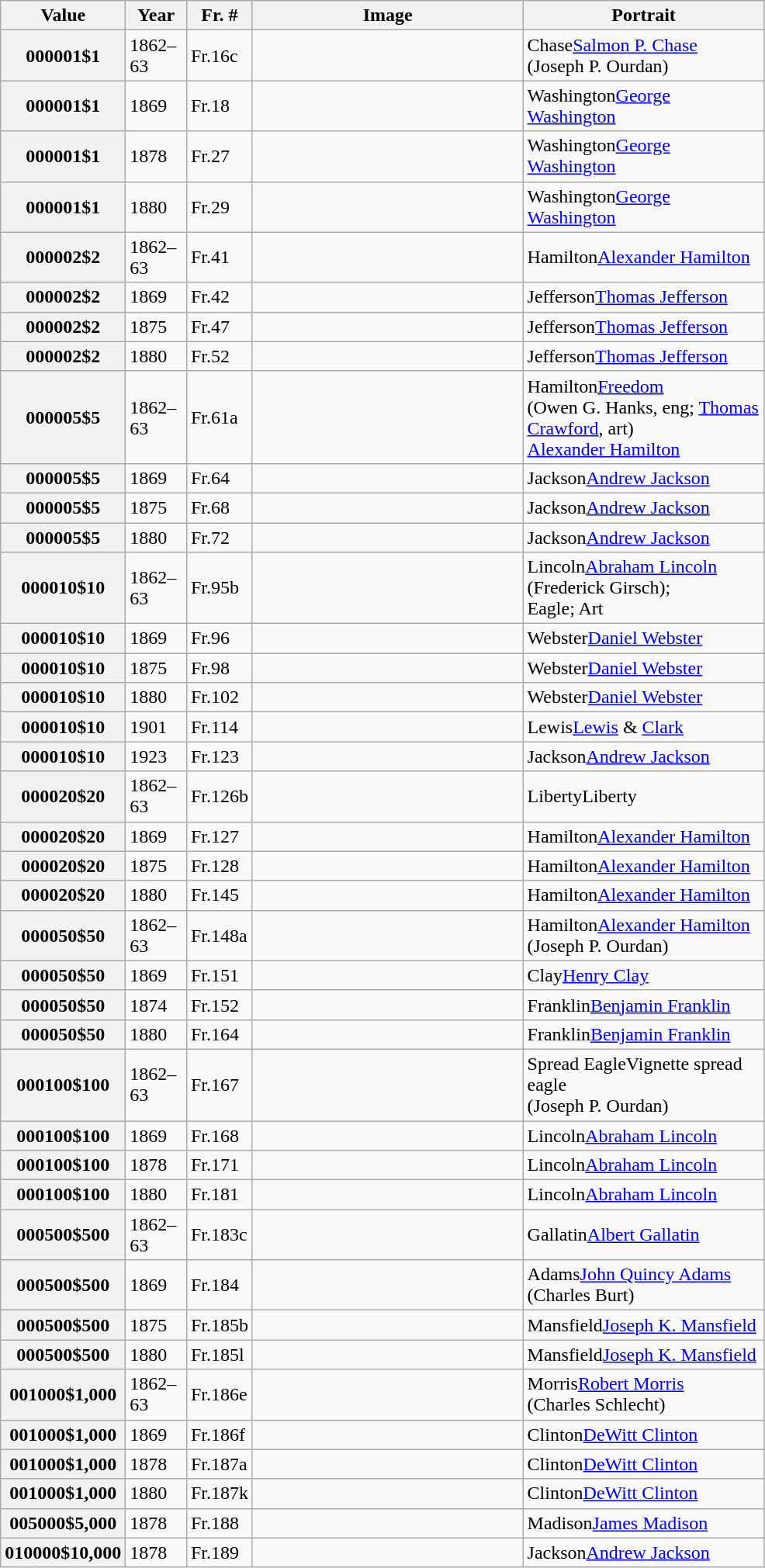<table class="wikitable sortable">
<tr>
<th scope="col" style="width:35px;">Value</th>
<th scope="col" style="width:45px;">Year</th>
<th scope="col" style="width:45px; ">Fr. #</th>
<th scope="col" style="width:225px;" class="unsortable">Image</th>
<th scope="col" style="width:200px;">Portrait</th>
</tr>
<tr>
<th scope="row"><span>000001</span>$1</th>
<td>1862–63</td>
<td>Fr.16c</td>
<td></td>
<td><span>Chase</span><a href='#'>Salmon P. Chase</a><br>(Joseph P. Ourdan)</td>
</tr>
<tr>
<th scope="row"><span>000001</span>$1</th>
<td>1869</td>
<td>Fr.18</td>
<td></td>
<td><span>Washington</span><a href='#'>George Washington</a></td>
</tr>
<tr>
<th scope="row"><span>000001</span>$1</th>
<td>1878</td>
<td>Fr.27</td>
<td></td>
<td><span>Washington</span><a href='#'>George Washington</a></td>
</tr>
<tr>
<th scope="row"><span>000001</span>$1</th>
<td>1880</td>
<td>Fr.29</td>
<td></td>
<td><span>Washington</span><a href='#'>George Washington</a></td>
</tr>
<tr>
<th scope="row"><span>000002</span>$2</th>
<td>1862–63</td>
<td>Fr.41</td>
<td></td>
<td><span>Hamilton</span><a href='#'>Alexander Hamilton</a></td>
</tr>
<tr>
<th scope="row"><span>000002</span>$2</th>
<td>1869</td>
<td>Fr.42</td>
<td></td>
<td><span>Jefferson</span><a href='#'>Thomas Jefferson</a></td>
</tr>
<tr>
<th scope="row"><span>000002</span>$2</th>
<td>1875</td>
<td>Fr.47</td>
<td></td>
<td><span>Jefferson</span><a href='#'>Thomas Jefferson</a></td>
</tr>
<tr>
<th scope="row"><span>000002</span>$2</th>
<td>1880</td>
<td>Fr.52</td>
<td></td>
<td><span>Jefferson</span><a href='#'>Thomas Jefferson</a></td>
</tr>
<tr>
<th scope="row"><span>000005</span>$5</th>
<td>1862–63</td>
<td>Fr.61a</td>
<td></td>
<td><span>Hamilton</span><a href='#'>Freedom</a><br>(Owen G. Hanks, eng; <a href='#'>Thomas Crawford</a>, art)<br><a href='#'>Alexander Hamilton</a></td>
</tr>
<tr>
<th scope="row"><span>000005</span>$5</th>
<td>1869</td>
<td>Fr.64</td>
<td></td>
<td><span>Jackson</span><a href='#'>Andrew Jackson</a></td>
</tr>
<tr>
<th scope="row"><span>000005</span>$5</th>
<td>1875</td>
<td>Fr.68</td>
<td></td>
<td><span>Jackson</span><a href='#'>Andrew Jackson</a></td>
</tr>
<tr>
<th scope="row"><span>000005</span>$5</th>
<td>1880</td>
<td>Fr.72</td>
<td></td>
<td><span>Jackson</span><a href='#'>Andrew Jackson</a></td>
</tr>
<tr>
<th scope="row"><span>000010</span>$10</th>
<td>1862–63</td>
<td>Fr.95b</td>
<td></td>
<td><span>Lincoln</span><a href='#'>Abraham Lincoln</a><br>(Frederick Girsch);<br>Eagle; Art</td>
</tr>
<tr>
<th scope="row"><span>000010</span>$10</th>
<td>1869</td>
<td>Fr.96</td>
<td></td>
<td><span>Webster</span><a href='#'>Daniel Webster</a></td>
</tr>
<tr>
<th scope="row"><span>000010</span>$10</th>
<td>1875</td>
<td>Fr.98</td>
<td></td>
<td><span>Webster</span><a href='#'>Daniel Webster</a></td>
</tr>
<tr>
<th scope="row"><span>000010</span>$10</th>
<td>1880</td>
<td>Fr.102</td>
<td></td>
<td><span>Webster</span><a href='#'>Daniel Webster</a></td>
</tr>
<tr>
<th scope="row"><span>000010</span>$10</th>
<td>1901</td>
<td>Fr.114</td>
<td></td>
<td><span>Lewis</span><a href='#'>Lewis</a> & <a href='#'>Clark</a></td>
</tr>
<tr>
<th scope="row"><span>000010</span>$10</th>
<td>1923</td>
<td>Fr.123</td>
<td></td>
<td><span>Jackson</span><a href='#'>Andrew Jackson</a></td>
</tr>
<tr>
<th scope="row"><span>000020</span>$20</th>
<td>1862–63</td>
<td>Fr.126b</td>
<td></td>
<td><span>Liberty</span>Liberty</td>
</tr>
<tr>
<th scope="row"><span>000020</span>$20</th>
<td>1869</td>
<td>Fr.127</td>
<td></td>
<td><span>Hamilton</span><a href='#'>Alexander Hamilton</a></td>
</tr>
<tr>
<th scope="row"><span>000020</span>$20</th>
<td>1875</td>
<td>Fr.128</td>
<td></td>
<td><span>Hamilton</span><a href='#'>Alexander Hamilton</a></td>
</tr>
<tr>
<th scope="row"><span>000020</span>$20</th>
<td>1880</td>
<td>Fr.145</td>
<td></td>
<td><span>Hamilton</span><a href='#'>Alexander Hamilton</a></td>
</tr>
<tr>
<th scope="row"><span>000050</span>$50</th>
<td>1862–63</td>
<td>Fr.148a</td>
<td></td>
<td><span>Hamilton</span><a href='#'>Alexander Hamilton</a><br>(Joseph P. Ourdan)</td>
</tr>
<tr>
<th scope="row"><span>000050</span>$50</th>
<td>1869</td>
<td>Fr.151</td>
<td></td>
<td><span>Clay</span><a href='#'>Henry Clay</a></td>
</tr>
<tr>
<th scope="row"><span>000050</span>$50</th>
<td>1874</td>
<td>Fr.152</td>
<td></td>
<td><span>Franklin</span><a href='#'>Benjamin Franklin</a></td>
</tr>
<tr>
<th scope="row"><span>000050</span>$50</th>
<td>1880</td>
<td>Fr.164</td>
<td></td>
<td><span>Franklin</span><a href='#'>Benjamin Franklin</a></td>
</tr>
<tr>
<th scope="row"><span>000100</span>$100</th>
<td>1862–63</td>
<td>Fr.167</td>
<td></td>
<td><span>Spread Eagle</span>Vignette spread eagle<br>(Joseph P. Ourdan)</td>
</tr>
<tr>
<th scope="row"><span>000100</span>$100</th>
<td>1869</td>
<td>Fr.168</td>
<td></td>
<td><span>Lincoln</span><a href='#'>Abraham Lincoln</a></td>
</tr>
<tr>
<th scope="row"><span>000100</span>$100</th>
<td>1878</td>
<td>Fr.171</td>
<td></td>
<td><span>Lincoln</span><a href='#'>Abraham Lincoln</a></td>
</tr>
<tr>
<th scope="row"><span>000100</span>$100</th>
<td>1880</td>
<td>Fr.181</td>
<td></td>
<td><span>Lincoln</span><a href='#'>Abraham Lincoln</a></td>
</tr>
<tr>
<th scope="row"><span>000500</span>$500</th>
<td>1862–63</td>
<td>Fr.183c</td>
<td></td>
<td><span>Gallatin</span><a href='#'>Albert Gallatin</a></td>
</tr>
<tr>
<th scope="row"><span>000500</span>$500</th>
<td>1869</td>
<td>Fr.184</td>
<td></td>
<td><span>Adams</span><a href='#'>John Quincy Adams</a><br>(Charles Burt)</td>
</tr>
<tr>
<th scope="row"><span>000500</span>$500</th>
<td>1875</td>
<td>Fr.185b</td>
<td></td>
<td><span>Mansfield</span><a href='#'>Joseph K. Mansfield</a></td>
</tr>
<tr>
<th scope="row"><span>000500</span>$500</th>
<td>1880</td>
<td>Fr.185l</td>
<td></td>
<td><span>Mansfield</span><a href='#'>Joseph K. Mansfield</a></td>
</tr>
<tr>
<th scope="row"><span>001000</span>$1,000</th>
<td>1862–63</td>
<td>Fr.186e</td>
<td></td>
<td><span>Morris</span><a href='#'>Robert Morris</a><br>(Charles Schlecht)</td>
</tr>
<tr>
<th scope="row"><span>001000</span>$1,000</th>
<td>1869</td>
<td>Fr.186f</td>
<td></td>
<td><span>Clinton</span><a href='#'>DeWitt Clinton</a></td>
</tr>
<tr>
<th scope="row"><span>001000</span>$1,000</th>
<td>1878</td>
<td>Fr.187a</td>
<td></td>
<td><span>Clinton</span><a href='#'>DeWitt Clinton</a></td>
</tr>
<tr>
<th scope="row"><span>001000</span>$1,000</th>
<td>1880</td>
<td>Fr.187k</td>
<td></td>
<td><span>Clinton</span><a href='#'>DeWitt Clinton</a></td>
</tr>
<tr>
<th scope="row"><span>005000</span>$5,000</th>
<td>1878</td>
<td>Fr.188</td>
<td></td>
<td><span>Madison</span><a href='#'>James Madison</a></td>
</tr>
<tr>
<th scope="row"><span>010000</span>$10,000</th>
<td>1878</td>
<td>Fr.189</td>
<td></td>
<td><span>Jackson</span><a href='#'>Andrew Jackson</a></td>
</tr>
</table>
